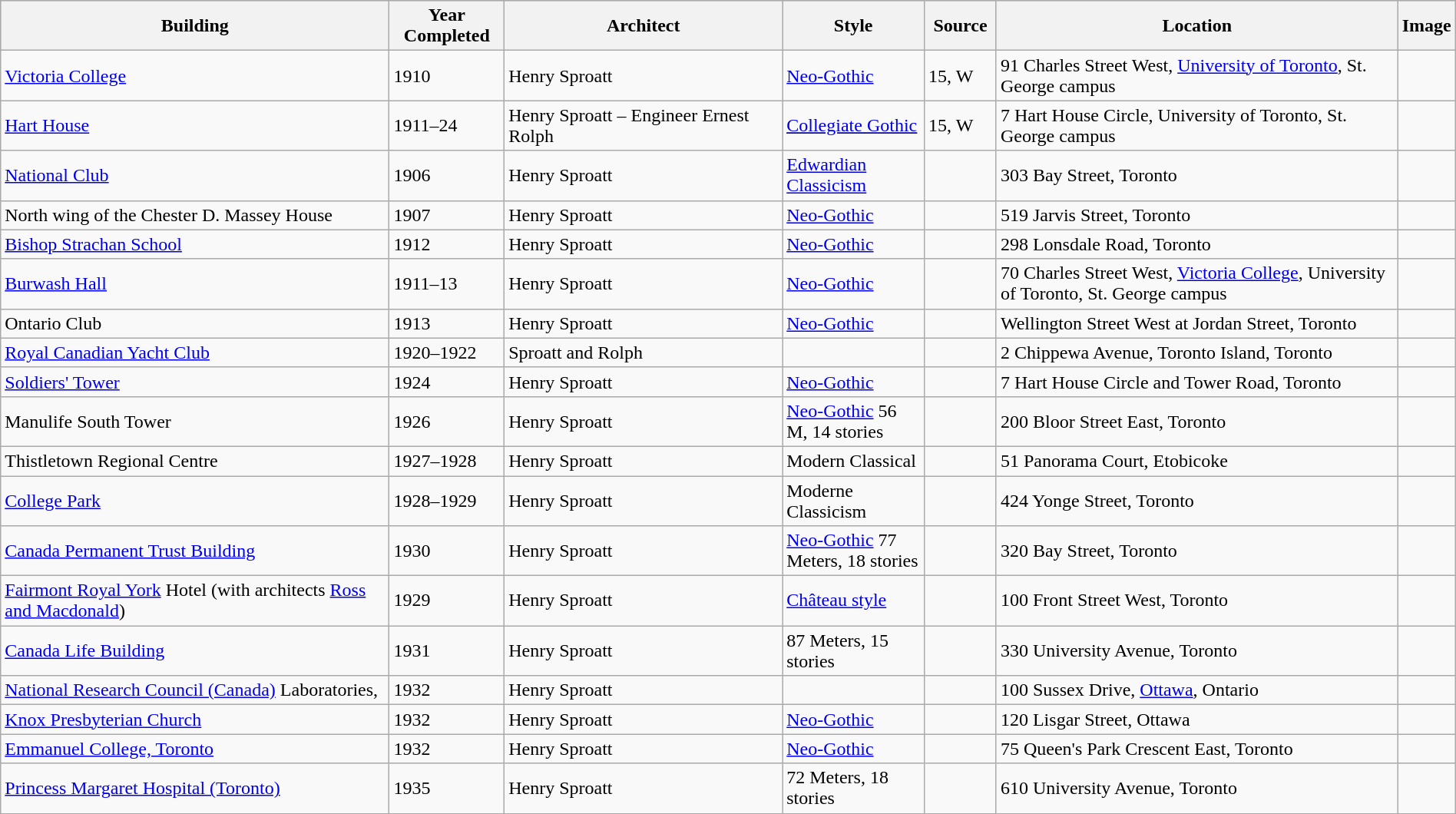<table class="wikitable" style="margin:1em auto;">
<tr style="background:lightblue;">
<th width=28%>Building</th>
<th width=8%>Year Completed</th>
<th width=20%>Architect</th>
<th width=10%>Style</th>
<th width=5%>Source</th>
<th width=32%>Location</th>
<th width=7%>Image</th>
</tr>
<tr>
<td><a href='#'>Victoria College</a></td>
<td>1910</td>
<td>Henry Sproatt</td>
<td><a href='#'>Neo-Gothic</a></td>
<td>15, W</td>
<td>91 Charles Street West, <a href='#'>University of Toronto</a>, St. George campus</td>
<td></td>
</tr>
<tr>
<td><a href='#'>Hart House</a></td>
<td>1911–24</td>
<td>Henry Sproatt – Engineer Ernest Rolph</td>
<td><u><a href='#'>Collegiate Gothic</a></u></td>
<td>15, W</td>
<td>7 Hart House Circle, University of Toronto, St. George campus</td>
<td></td>
</tr>
<tr>
<td><a href='#'>National Club</a></td>
<td>1906</td>
<td>Henry Sproatt</td>
<td><a href='#'>Edwardian Classicism</a></td>
<td></td>
<td>303 Bay Street, Toronto</td>
<td></td>
</tr>
<tr>
<td>North wing of the Chester D. Massey House</td>
<td>1907</td>
<td>Henry Sproatt</td>
<td><a href='#'>Neo-Gothic</a></td>
<td></td>
<td>519 Jarvis Street, Toronto</td>
<td></td>
</tr>
<tr>
<td><a href='#'>Bishop Strachan School</a></td>
<td>1912</td>
<td>Henry Sproatt</td>
<td><a href='#'>Neo-Gothic</a></td>
<td></td>
<td>298 Lonsdale Road, Toronto</td>
<td></td>
</tr>
<tr>
<td><a href='#'>Burwash Hall</a></td>
<td>1911–13</td>
<td>Henry Sproatt</td>
<td><a href='#'>Neo-Gothic</a></td>
<td></td>
<td>70 Charles Street West, <a href='#'>Victoria College</a>, University of Toronto, St. George campus</td>
<td></td>
</tr>
<tr>
<td>Ontario Club</td>
<td>1913</td>
<td>Henry Sproatt</td>
<td><a href='#'>Neo-Gothic</a></td>
<td></td>
<td>Wellington Street West at Jordan Street, Toronto</td>
</tr>
<tr>
<td><a href='#'>Royal Canadian Yacht Club</a></td>
<td>1920–1922</td>
<td>Sproatt and Rolph</td>
<td></td>
<td></td>
<td>2 Chippewa Avenue, Toronto Island, Toronto</td>
<td></td>
</tr>
<tr>
<td><a href='#'>Soldiers' Tower</a></td>
<td>1924</td>
<td>Henry Sproatt</td>
<td><a href='#'>Neo-Gothic</a></td>
<td></td>
<td>7 Hart House Circle and Tower Road, Toronto</td>
<td></td>
</tr>
<tr>
<td>Manulife South Tower</td>
<td>1926</td>
<td>Henry Sproatt</td>
<td><a href='#'>Neo-Gothic</a> 56 M, 14 stories</td>
<td></td>
<td>200 Bloor Street East, Toronto</td>
<td></td>
</tr>
<tr>
<td>Thistletown Regional Centre</td>
<td>1927–1928</td>
<td>Henry Sproatt</td>
<td>Modern Classical</td>
<td></td>
<td>51 Panorama Court, Etobicoke</td>
<td></td>
</tr>
<tr>
<td><a href='#'>College Park</a></td>
<td>1928–1929</td>
<td>Henry Sproatt</td>
<td>Moderne Classicism</td>
<td></td>
<td>424 Yonge Street, Toronto</td>
<td></td>
</tr>
<tr>
<td><a href='#'>Canada Permanent Trust Building</a></td>
<td>1930</td>
<td>Henry Sproatt</td>
<td><a href='#'>Neo-Gothic</a> 77 Meters, 18 stories</td>
<td></td>
<td>320 Bay Street, Toronto</td>
<td></td>
</tr>
<tr>
<td><a href='#'>Fairmont Royal York</a> Hotel (with architects <a href='#'>Ross and Macdonald</a>)</td>
<td>1929</td>
<td>Henry Sproatt</td>
<td><a href='#'>Château style</a></td>
<td></td>
<td>100 Front Street West, Toronto</td>
<td></td>
</tr>
<tr>
<td><a href='#'>Canada Life Building</a></td>
<td>1931</td>
<td>Henry Sproatt</td>
<td>87 Meters, 15 stories</td>
<td></td>
<td>330 University Avenue, Toronto</td>
<td></td>
</tr>
<tr>
<td><a href='#'>National Research Council (Canada)</a> Laboratories,</td>
<td>1932</td>
<td>Henry Sproatt</td>
<td></td>
<td></td>
<td>100 Sussex Drive, <a href='#'>Ottawa</a>, Ontario</td>
<td></td>
</tr>
<tr>
<td><a href='#'>Knox Presbyterian Church</a></td>
<td>1932</td>
<td>Henry Sproatt</td>
<td><a href='#'>Neo-Gothic</a></td>
<td></td>
<td>120 Lisgar Street, Ottawa</td>
<td></td>
</tr>
<tr>
<td><a href='#'>Emmanuel College, Toronto</a></td>
<td>1932</td>
<td>Henry Sproatt</td>
<td><a href='#'>Neo-Gothic</a></td>
<td></td>
<td>75 Queen's Park Crescent East, Toronto</td>
<td></td>
</tr>
<tr>
<td><a href='#'>Princess Margaret Hospital (Toronto)</a></td>
<td>1935</td>
<td>Henry Sproatt</td>
<td>72 Meters, 18 stories</td>
<td></td>
<td>610 University Avenue, Toronto</td>
<td></td>
</tr>
</table>
